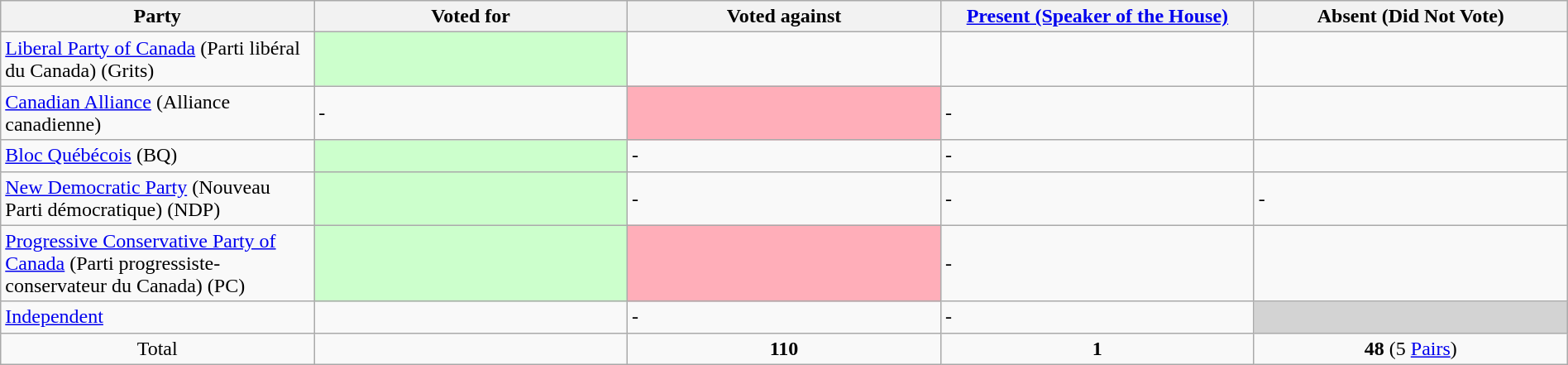<table class="wikitable" style="width:100%">
<tr>
<th style="width:20%;">Party</th>
<th style="width:20%;">Voted for</th>
<th style="width:20%;">Voted against</th>
<th style="width:20%;"><a href='#'>Present (Speaker of the House)</a></th>
<th>Absent (Did Not Vote)</th>
</tr>
<tr>
<td> <a href='#'>Liberal Party of Canada</a> (Parti libéral du Canada) (Grits)</td>
<td style="background-color:#CCFFCC;"></td>
<td></td>
<td></td>
<td></td>
</tr>
<tr>
<td> <a href='#'>Canadian Alliance</a> (Alliance canadienne)</td>
<td>-</td>
<td style="background-color:#FFAEB9;"></td>
<td>-</td>
<td></td>
</tr>
<tr>
<td> <a href='#'>Bloc Québécois</a> (BQ)</td>
<td style="background-color:#CCFFCC;"></td>
<td>-</td>
<td>-</td>
<td></td>
</tr>
<tr>
<td> <a href='#'>New Democratic Party</a> (Nouveau Parti démocratique) (NDP)</td>
<td style="background-color:#CCFFCC;"></td>
<td>-</td>
<td>-</td>
<td>-</td>
</tr>
<tr>
<td> <a href='#'>Progressive Conservative Party of Canada</a> (Parti progressiste-conservateur du Canada) (PC)</td>
<td style="background-color:#CCFFCC;"></td>
<td style="background-color:#FFAEB9;"></td>
<td>-</td>
<td></td>
</tr>
<tr>
<td> <a href='#'>Independent</a></td>
<td></td>
<td>-</td>
<td>-</td>
<td style="background-color:#D3D3D3;"></td>
</tr>
<tr>
<td style="text-align:center;">Total</td>
<td></td>
<td style="text-align:center;"><strong>110</strong></td>
<td style="text-align:center;"><strong>1</strong></td>
<td style="text-align:center;"><strong>48</strong> (5 <a href='#'>Pairs</a>)</td>
</tr>
</table>
